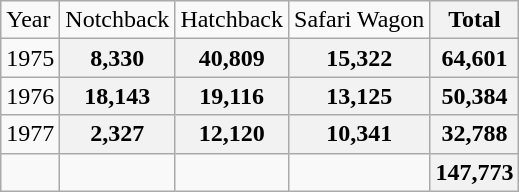<table class="wikitable">
<tr>
<td>Year</td>
<td>Notchback</td>
<td>Hatchback</td>
<td>Safari Wagon</td>
<th><strong>Total</strong></th>
</tr>
<tr>
<td>1975</td>
<th><strong>8,330</strong></th>
<th><strong>40,809</strong></th>
<th><strong>15,322</strong></th>
<th><strong>64,601</strong></th>
</tr>
<tr>
<td>1976</td>
<th><strong>18,143</strong></th>
<th><strong>19,116</strong></th>
<th><strong>13,125</strong></th>
<th><strong>50,384</strong></th>
</tr>
<tr>
<td>1977</td>
<th><strong>2,327</strong></th>
<th><strong>12,120</strong></th>
<th><strong>10,341</strong></th>
<th><strong>32,788</strong></th>
</tr>
<tr>
<td></td>
<td></td>
<td></td>
<td></td>
<th><strong>147,773</strong></th>
</tr>
</table>
